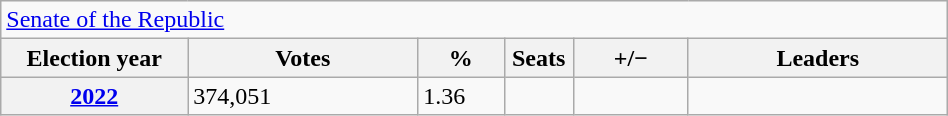<table class=wikitable style="width:50%; border:1px #AAAAFF solid">
<tr>
<td colspan=6><a href='#'>Senate of the Republic</a></td>
</tr>
<tr>
<th width=13%>Election year</th>
<th width=16%>Votes</th>
<th width=6%>%</th>
<th width=1%>Seats</th>
<th width=8%>+/−</th>
<th width=18%>Leaders</th>
</tr>
<tr>
<th><a href='#'>2022</a></th>
<td>374,051</td>
<td>1.36</td>
<td></td>
<td></td>
<td></td>
</tr>
</table>
